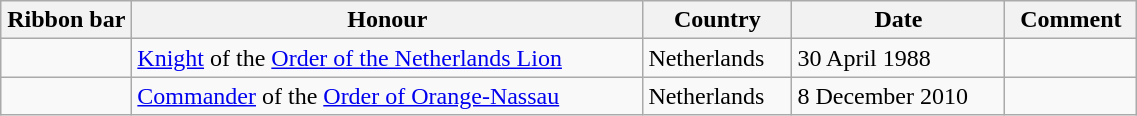<table class="wikitable" style="width:60%;">
<tr>
<th style="width:80px;">Ribbon bar</th>
<th>Honour</th>
<th>Country</th>
<th>Date</th>
<th>Comment</th>
</tr>
<tr>
<td></td>
<td><a href='#'>Knight</a> of the <a href='#'>Order of the Netherlands Lion</a></td>
<td>Netherlands</td>
<td>30 April 1988</td>
<td></td>
</tr>
<tr>
<td></td>
<td><a href='#'>Commander</a> of the <a href='#'>Order of Orange-Nassau</a></td>
<td>Netherlands</td>
<td>8 December 2010</td>
<td></td>
</tr>
</table>
